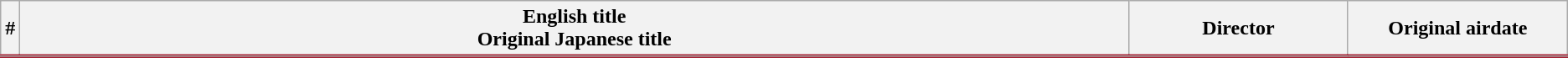<table class="wikitable">
<tr style="border-bottom: 3px solid #A62133;">
<th style="width:1%;">#</th>
<th>English title<br> Original Japanese title</th>
<th style="width:14%;">Director</th>
<th style="width:14%;">Original airdate</th>
</tr>
<tr>
</tr>
</table>
